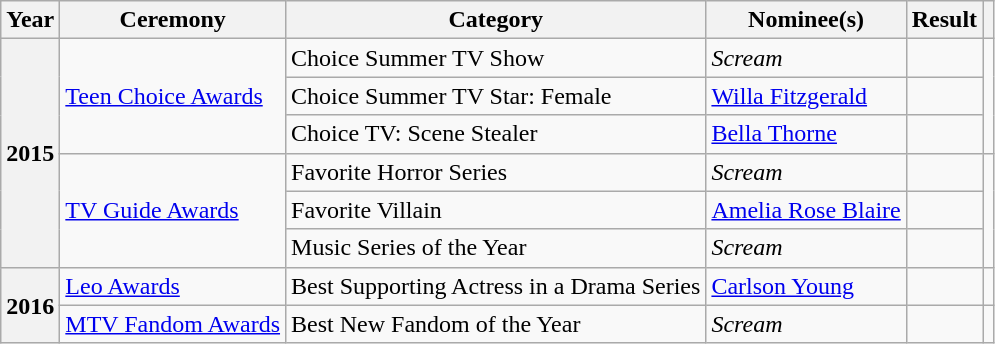<table class="wikitable plainrowheaders">
<tr>
<th scope="col">Year</th>
<th scope="col">Ceremony</th>
<th scope="col">Category</th>
<th scope="col">Nominee(s)</th>
<th scope="col">Result</th>
<th scope="col"></th>
</tr>
<tr>
<th scope="row" rowspan="6">2015</th>
<td rowspan="3"><a href='#'>Teen Choice Awards</a></td>
<td>Choice Summer TV Show</td>
<td><em>Scream</em></td>
<td></td>
<td rowspan="3" style="text-align:center;"></td>
</tr>
<tr>
<td>Choice Summer TV Star: Female</td>
<td><a href='#'>Willa Fitzgerald</a></td>
<td></td>
</tr>
<tr>
<td>Choice TV: Scene Stealer</td>
<td><a href='#'>Bella Thorne</a></td>
<td></td>
</tr>
<tr>
<td rowspan="3"><a href='#'>TV Guide Awards</a></td>
<td>Favorite Horror Series</td>
<td><em>Scream</em></td>
<td></td>
<td rowspan="3" style="text-align:center;"></td>
</tr>
<tr>
<td>Favorite Villain</td>
<td><a href='#'>Amelia Rose Blaire</a></td>
<td></td>
</tr>
<tr>
<td>Music Series of the Year</td>
<td><em>Scream</em></td>
<td></td>
</tr>
<tr>
<th scope="row" rowspan="2">2016</th>
<td><a href='#'>Leo Awards</a></td>
<td>Best Supporting Actress in a Drama Series</td>
<td><a href='#'>Carlson Young</a></td>
<td></td>
<td style="text-align:center;"></td>
</tr>
<tr>
<td><a href='#'>MTV Fandom Awards</a></td>
<td>Best New Fandom of the Year</td>
<td><em>Scream</em></td>
<td></td>
<td style="text-align:center;"></td>
</tr>
</table>
